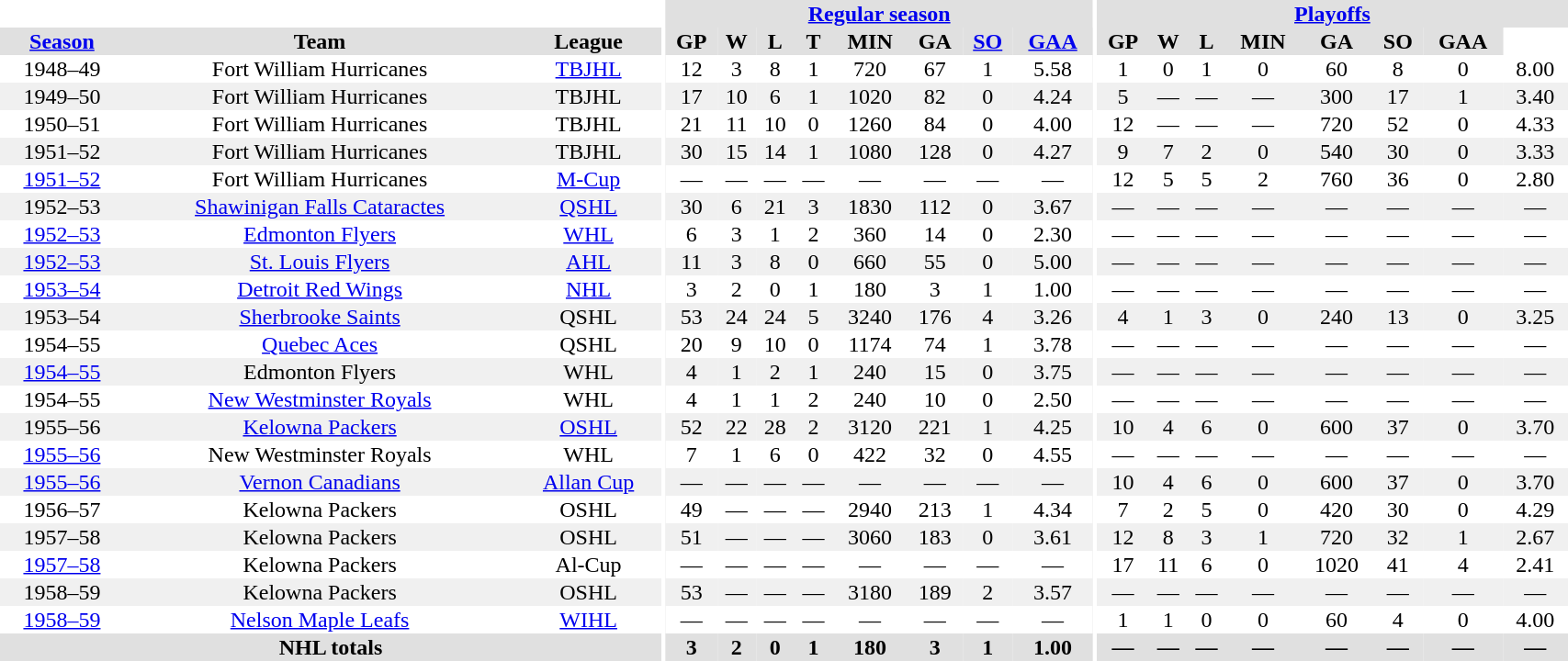<table border="0" cellpadding="1" cellspacing="0" style="width:90%; text-align:center;">
<tr bgcolor="#e0e0e0">
<th colspan="3" bgcolor="#ffffff"></th>
<th rowspan="99" bgcolor="#ffffff"></th>
<th colspan="8" bgcolor="#e0e0e0"><a href='#'>Regular season</a></th>
<th rowspan="99" bgcolor="#ffffff"></th>
<th colspan="8" bgcolor="#e0e0e0"><a href='#'>Playoffs</a></th>
</tr>
<tr bgcolor="#e0e0e0">
<th><a href='#'>Season</a></th>
<th>Team</th>
<th>League</th>
<th>GP</th>
<th>W</th>
<th>L</th>
<th>T</th>
<th>MIN</th>
<th>GA</th>
<th><a href='#'>SO</a></th>
<th><a href='#'>GAA</a></th>
<th>GP</th>
<th>W</th>
<th>L</th>
<th>MIN</th>
<th>GA</th>
<th>SO</th>
<th>GAA</th>
</tr>
<tr>
<td>1948–49</td>
<td>Fort William Hurricanes</td>
<td><a href='#'>TBJHL</a></td>
<td>12</td>
<td>3</td>
<td>8</td>
<td>1</td>
<td>720</td>
<td>67</td>
<td>1</td>
<td>5.58</td>
<td>1</td>
<td>0</td>
<td>1</td>
<td>0</td>
<td>60</td>
<td>8</td>
<td>0</td>
<td>8.00</td>
</tr>
<tr bgcolor="#f0f0f0">
<td>1949–50</td>
<td>Fort William Hurricanes</td>
<td>TBJHL</td>
<td>17</td>
<td>10</td>
<td>6</td>
<td>1</td>
<td>1020</td>
<td>82</td>
<td>0</td>
<td>4.24</td>
<td>5</td>
<td>—</td>
<td>—</td>
<td>—</td>
<td>300</td>
<td>17</td>
<td>1</td>
<td>3.40</td>
</tr>
<tr>
<td>1950–51</td>
<td>Fort William Hurricanes</td>
<td>TBJHL</td>
<td>21</td>
<td>11</td>
<td>10</td>
<td>0</td>
<td>1260</td>
<td>84</td>
<td>0</td>
<td>4.00</td>
<td>12</td>
<td>—</td>
<td>—</td>
<td>—</td>
<td>720</td>
<td>52</td>
<td>0</td>
<td>4.33</td>
</tr>
<tr bgcolor="#f0f0f0">
<td>1951–52</td>
<td>Fort William Hurricanes</td>
<td>TBJHL</td>
<td>30</td>
<td>15</td>
<td>14</td>
<td>1</td>
<td>1080</td>
<td>128</td>
<td>0</td>
<td>4.27</td>
<td>9</td>
<td>7</td>
<td>2</td>
<td>0</td>
<td>540</td>
<td>30</td>
<td>0</td>
<td>3.33</td>
</tr>
<tr>
<td><a href='#'>1951–52</a></td>
<td>Fort William Hurricanes</td>
<td><a href='#'>M-Cup</a></td>
<td>—</td>
<td>—</td>
<td>—</td>
<td>—</td>
<td>—</td>
<td>—</td>
<td>—</td>
<td>—</td>
<td>12</td>
<td>5</td>
<td>5</td>
<td>2</td>
<td>760</td>
<td>36</td>
<td>0</td>
<td>2.80</td>
</tr>
<tr bgcolor="#f0f0f0">
<td>1952–53</td>
<td><a href='#'>Shawinigan Falls Cataractes</a></td>
<td><a href='#'>QSHL</a></td>
<td>30</td>
<td>6</td>
<td>21</td>
<td>3</td>
<td>1830</td>
<td>112</td>
<td>0</td>
<td>3.67</td>
<td>—</td>
<td>—</td>
<td>—</td>
<td>—</td>
<td>—</td>
<td>—</td>
<td>—</td>
<td>—</td>
</tr>
<tr>
<td><a href='#'>1952–53</a></td>
<td><a href='#'>Edmonton Flyers</a></td>
<td><a href='#'>WHL</a></td>
<td>6</td>
<td>3</td>
<td>1</td>
<td>2</td>
<td>360</td>
<td>14</td>
<td>0</td>
<td>2.30</td>
<td>—</td>
<td>—</td>
<td>—</td>
<td>—</td>
<td>—</td>
<td>—</td>
<td>—</td>
<td>—</td>
</tr>
<tr bgcolor="#f0f0f0">
<td><a href='#'>1952–53</a></td>
<td><a href='#'>St. Louis Flyers</a></td>
<td><a href='#'>AHL</a></td>
<td>11</td>
<td>3</td>
<td>8</td>
<td>0</td>
<td>660</td>
<td>55</td>
<td>0</td>
<td>5.00</td>
<td>—</td>
<td>—</td>
<td>—</td>
<td>—</td>
<td>—</td>
<td>—</td>
<td>—</td>
<td>—</td>
</tr>
<tr>
<td><a href='#'>1953–54</a></td>
<td><a href='#'>Detroit Red Wings</a></td>
<td><a href='#'>NHL</a></td>
<td>3</td>
<td>2</td>
<td>0</td>
<td>1</td>
<td>180</td>
<td>3</td>
<td>1</td>
<td>1.00</td>
<td>—</td>
<td>—</td>
<td>—</td>
<td>—</td>
<td>—</td>
<td>—</td>
<td>—</td>
<td>—</td>
</tr>
<tr bgcolor="#f0f0f0">
<td>1953–54</td>
<td><a href='#'>Sherbrooke Saints</a></td>
<td>QSHL</td>
<td>53</td>
<td>24</td>
<td>24</td>
<td>5</td>
<td>3240</td>
<td>176</td>
<td>4</td>
<td>3.26</td>
<td>4</td>
<td>1</td>
<td>3</td>
<td>0</td>
<td>240</td>
<td>13</td>
<td>0</td>
<td>3.25</td>
</tr>
<tr>
<td>1954–55</td>
<td><a href='#'>Quebec Aces</a></td>
<td>QSHL</td>
<td>20</td>
<td>9</td>
<td>10</td>
<td>0</td>
<td>1174</td>
<td>74</td>
<td>1</td>
<td>3.78</td>
<td>—</td>
<td>—</td>
<td>—</td>
<td>—</td>
<td>—</td>
<td>—</td>
<td>—</td>
<td>—</td>
</tr>
<tr bgcolor="#f0f0f0">
<td><a href='#'>1954–55</a></td>
<td>Edmonton Flyers</td>
<td>WHL</td>
<td>4</td>
<td>1</td>
<td>2</td>
<td>1</td>
<td>240</td>
<td>15</td>
<td>0</td>
<td>3.75</td>
<td>—</td>
<td>—</td>
<td>—</td>
<td>—</td>
<td>—</td>
<td>—</td>
<td>—</td>
<td>—</td>
</tr>
<tr>
<td>1954–55</td>
<td><a href='#'>New Westminster Royals</a></td>
<td>WHL</td>
<td>4</td>
<td>1</td>
<td>1</td>
<td>2</td>
<td>240</td>
<td>10</td>
<td>0</td>
<td>2.50</td>
<td>—</td>
<td>—</td>
<td>—</td>
<td>—</td>
<td>—</td>
<td>—</td>
<td>—</td>
<td>—</td>
</tr>
<tr bgcolor="#f0f0f0">
<td>1955–56</td>
<td><a href='#'>Kelowna Packers</a></td>
<td><a href='#'>OSHL</a></td>
<td>52</td>
<td>22</td>
<td>28</td>
<td>2</td>
<td>3120</td>
<td>221</td>
<td>1</td>
<td>4.25</td>
<td>10</td>
<td>4</td>
<td>6</td>
<td>0</td>
<td>600</td>
<td>37</td>
<td>0</td>
<td>3.70</td>
</tr>
<tr>
<td><a href='#'>1955–56</a></td>
<td>New Westminster Royals</td>
<td>WHL</td>
<td>7</td>
<td>1</td>
<td>6</td>
<td>0</td>
<td>422</td>
<td>32</td>
<td>0</td>
<td>4.55</td>
<td>—</td>
<td>—</td>
<td>—</td>
<td>—</td>
<td>—</td>
<td>—</td>
<td>—</td>
<td>—</td>
</tr>
<tr bgcolor="#f0f0f0">
<td><a href='#'>1955–56</a></td>
<td><a href='#'>Vernon Canadians</a></td>
<td><a href='#'>Allan Cup</a></td>
<td>—</td>
<td>—</td>
<td>—</td>
<td>—</td>
<td>—</td>
<td>—</td>
<td>—</td>
<td>—</td>
<td>10</td>
<td>4</td>
<td>6</td>
<td>0</td>
<td>600</td>
<td>37</td>
<td>0</td>
<td>3.70</td>
</tr>
<tr>
<td>1956–57</td>
<td>Kelowna Packers</td>
<td>OSHL</td>
<td>49</td>
<td>—</td>
<td>—</td>
<td>—</td>
<td>2940</td>
<td>213</td>
<td>1</td>
<td>4.34</td>
<td>7</td>
<td>2</td>
<td>5</td>
<td>0</td>
<td>420</td>
<td>30</td>
<td>0</td>
<td>4.29</td>
</tr>
<tr bgcolor="#f0f0f0">
<td>1957–58</td>
<td>Kelowna Packers</td>
<td>OSHL</td>
<td>51</td>
<td>—</td>
<td>—</td>
<td>—</td>
<td>3060</td>
<td>183</td>
<td>0</td>
<td>3.61</td>
<td>12</td>
<td>8</td>
<td>3</td>
<td>1</td>
<td>720</td>
<td>32</td>
<td>1</td>
<td>2.67</td>
</tr>
<tr>
<td><a href='#'>1957–58</a></td>
<td>Kelowna Packers</td>
<td>Al-Cup</td>
<td>—</td>
<td>—</td>
<td>—</td>
<td>—</td>
<td>—</td>
<td>—</td>
<td>—</td>
<td>—</td>
<td>17</td>
<td>11</td>
<td>6</td>
<td>0</td>
<td>1020</td>
<td>41</td>
<td>4</td>
<td>2.41</td>
</tr>
<tr bgcolor="#f0f0f0">
<td>1958–59</td>
<td>Kelowna Packers</td>
<td>OSHL</td>
<td>53</td>
<td>—</td>
<td>—</td>
<td>—</td>
<td>3180</td>
<td>189</td>
<td>2</td>
<td>3.57</td>
<td>—</td>
<td>—</td>
<td>—</td>
<td>—</td>
<td>—</td>
<td>—</td>
<td>—</td>
<td>—</td>
</tr>
<tr>
<td><a href='#'>1958–59</a></td>
<td><a href='#'>Nelson Maple Leafs</a></td>
<td><a href='#'>WIHL</a></td>
<td>—</td>
<td>—</td>
<td>—</td>
<td>—</td>
<td>—</td>
<td>—</td>
<td>—</td>
<td>—</td>
<td>1</td>
<td>1</td>
<td>0</td>
<td>0</td>
<td>60</td>
<td>4</td>
<td>0</td>
<td>4.00</td>
</tr>
<tr bgcolor="#e0e0e0">
<th colspan=3>NHL totals</th>
<th>3</th>
<th>2</th>
<th>0</th>
<th>1</th>
<th>180</th>
<th>3</th>
<th>1</th>
<th>1.00</th>
<th>—</th>
<th>—</th>
<th>—</th>
<th>—</th>
<th>—</th>
<th>—</th>
<th>—</th>
<th>—</th>
</tr>
</table>
